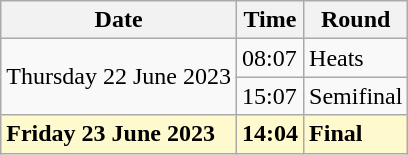<table class="wikitable">
<tr>
<th>Date</th>
<th>Time</th>
<th>Round</th>
</tr>
<tr>
<td rowspan=2>Thursday 22 June 2023</td>
<td>08:07</td>
<td>Heats</td>
</tr>
<tr>
<td>15:07</td>
<td>Semifinal</td>
</tr>
<tr>
<td style=background:lemonchiffon><strong>Friday 23 June 2023</strong></td>
<td style=background:lemonchiffon><strong>14:04</strong></td>
<td style=background:lemonchiffon><strong>Final</strong></td>
</tr>
</table>
